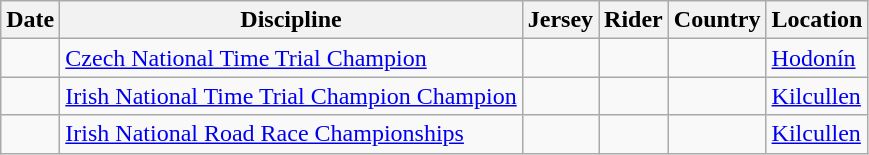<table class="wikitable">
<tr>
<th>Date</th>
<th>Discipline</th>
<th>Jersey</th>
<th>Rider</th>
<th>Country</th>
<th>Location</th>
</tr>
<tr>
<td></td>
<td><a href='#'>Czech National Time Trial Champion</a></td>
<td></td>
<td></td>
<td></td>
<td><a href='#'>Hodonín</a></td>
</tr>
<tr>
<td></td>
<td><a href='#'>Irish National Time Trial Champion Champion</a></td>
<td></td>
<td></td>
<td></td>
<td><a href='#'>Kilcullen</a></td>
</tr>
<tr>
<td></td>
<td><a href='#'>Irish National Road Race Championships</a></td>
<td></td>
<td></td>
<td></td>
<td><a href='#'>Kilcullen</a></td>
</tr>
</table>
